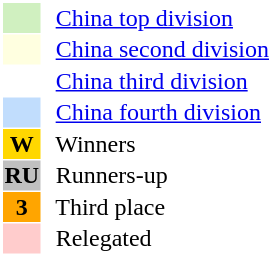<table style="border: 1px solid #ffffff; background-color: #ffffff" cellspacing="1" cellpadding="1">
<tr>
<td bgcolor="#D0F0C0" width="20"></td>
<td bgcolor="#ffffff" align="left">  <a href='#'>China top division</a></td>
</tr>
<tr>
<td bgcolor="#FFFFE0" width="20"></td>
<td bgcolor="#ffffff" align="left">  <a href='#'>China second division</a></td>
</tr>
<tr>
<th bgcolor="#ffffff" width="20"></th>
<td bgcolor="#ffffff" align="left">  <a href='#'>China third division</a></td>
</tr>
<tr>
<th bgcolor="#c1ddfd" width="20"></th>
<td bgcolor="#ffffff" align="left">  <a href='#'>China fourth division</a></td>
</tr>
<tr>
<th bgcolor="#FFD700" width="20">W</th>
<td bgcolor="#ffffff" align="left">  Winners</td>
</tr>
<tr>
<th bgcolor="#C0C0C0" width="20">RU</th>
<td bgcolor="#ffffff" align="left">  Runners-up</td>
</tr>
<tr>
<th bgcolor="#FFA500" width="20">3</th>
<td bgcolor="#ffffff" align="left">  Third place</td>
</tr>
<tr>
<th bgcolor="#ffcccc" width="20"></th>
<td bgcolor="#ffffff" align="left">  Relegated</td>
</tr>
</table>
